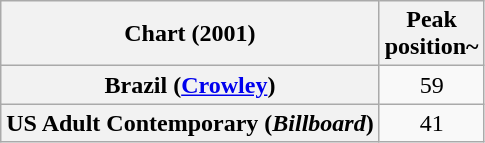<table class="wikitable sortable plainrowheaders" style="text-align:center">
<tr>
<th scope="col">Chart (2001)</th>
<th scope="col">Peak<br>position~</th>
</tr>
<tr>
<th scope="row">Brazil (<a href='#'>Crowley</a>)</th>
<td>59</td>
</tr>
<tr>
<th scope="row">US Adult Contemporary (<em>Billboard</em>)</th>
<td>41</td>
</tr>
</table>
